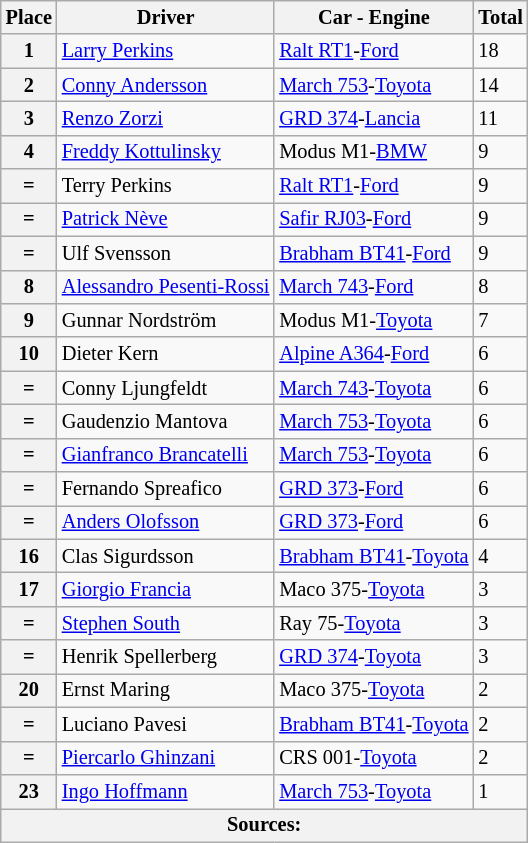<table class="wikitable" style="font-size: 85%;">
<tr>
<th>Place</th>
<th>Driver</th>
<th>Car - Engine</th>
<th>Total</th>
</tr>
<tr>
<th>1</th>
<td> <a href='#'>Larry Perkins</a></td>
<td><a href='#'>Ralt RT1</a>-<a href='#'>Ford</a></td>
<td>18</td>
</tr>
<tr>
<th>2</th>
<td> <a href='#'>Conny Andersson</a></td>
<td><a href='#'>March 753</a>-<a href='#'>Toyota</a></td>
<td>14</td>
</tr>
<tr>
<th>3</th>
<td> <a href='#'>Renzo Zorzi</a></td>
<td><a href='#'>GRD 374</a>-<a href='#'>Lancia</a></td>
<td>11</td>
</tr>
<tr>
<th>4</th>
<td> <a href='#'>Freddy Kottulinsky</a></td>
<td>Modus M1-<a href='#'>BMW</a></td>
<td>9</td>
</tr>
<tr>
<th>=</th>
<td> Terry Perkins</td>
<td><a href='#'>Ralt RT1</a>-<a href='#'>Ford</a></td>
<td>9</td>
</tr>
<tr>
<th>=</th>
<td> <a href='#'>Patrick Nève</a></td>
<td><a href='#'>Safir RJ03</a>-<a href='#'>Ford</a></td>
<td>9</td>
</tr>
<tr>
<th>=</th>
<td> Ulf Svensson</td>
<td><a href='#'>Brabham BT41</a>-<a href='#'>Ford</a></td>
<td>9</td>
</tr>
<tr>
<th>8</th>
<td> <a href='#'>Alessandro Pesenti-Rossi</a></td>
<td><a href='#'>March 743</a>-<a href='#'>Ford</a></td>
<td>8</td>
</tr>
<tr>
<th>9</th>
<td> Gunnar Nordström</td>
<td>Modus M1-<a href='#'>Toyota</a></td>
<td>7</td>
</tr>
<tr>
<th>10</th>
<td> Dieter Kern</td>
<td><a href='#'>Alpine A364</a>-<a href='#'>Ford</a></td>
<td>6</td>
</tr>
<tr>
<th>=</th>
<td> Conny Ljungfeldt</td>
<td><a href='#'>March 743</a>-<a href='#'>Toyota</a></td>
<td>6</td>
</tr>
<tr>
<th>=</th>
<td> Gaudenzio Mantova</td>
<td><a href='#'>March 753</a>-<a href='#'>Toyota</a></td>
<td>6</td>
</tr>
<tr>
<th>=</th>
<td> <a href='#'>Gianfranco Brancatelli</a></td>
<td><a href='#'>March 753</a>-<a href='#'>Toyota</a></td>
<td>6</td>
</tr>
<tr>
<th>=</th>
<td> Fernando Spreafico</td>
<td><a href='#'>GRD 373</a>-<a href='#'>Ford</a></td>
<td>6</td>
</tr>
<tr>
<th>=</th>
<td> <a href='#'>Anders Olofsson</a></td>
<td><a href='#'>GRD 373</a>-<a href='#'>Ford</a></td>
<td>6</td>
</tr>
<tr>
<th>16</th>
<td> Clas Sigurdsson</td>
<td><a href='#'>Brabham BT41</a>-<a href='#'>Toyota</a></td>
<td>4</td>
</tr>
<tr>
<th>17</th>
<td> <a href='#'>Giorgio Francia</a></td>
<td>Maco 375-<a href='#'>Toyota</a></td>
<td>3</td>
</tr>
<tr>
<th>=</th>
<td> <a href='#'>Stephen South</a></td>
<td>Ray 75-<a href='#'>Toyota</a></td>
<td>3</td>
</tr>
<tr>
<th>=</th>
<td> Henrik Spellerberg</td>
<td><a href='#'>GRD 374</a>-<a href='#'>Toyota</a></td>
<td>3</td>
</tr>
<tr>
<th>20</th>
<td> Ernst Maring</td>
<td>Maco 375-<a href='#'>Toyota</a></td>
<td>2</td>
</tr>
<tr>
<th>=</th>
<td> Luciano Pavesi</td>
<td><a href='#'>Brabham BT41</a>-<a href='#'>Toyota</a></td>
<td>2</td>
</tr>
<tr>
<th>=</th>
<td> <a href='#'>Piercarlo Ghinzani</a></td>
<td>CRS 001-<a href='#'>Toyota</a></td>
<td>2</td>
</tr>
<tr>
<th>23</th>
<td> <a href='#'>Ingo Hoffmann</a></td>
<td><a href='#'>March 753</a>-<a href='#'>Toyota</a></td>
<td>1</td>
</tr>
<tr>
<th colspan="4">Sources:</th>
</tr>
</table>
